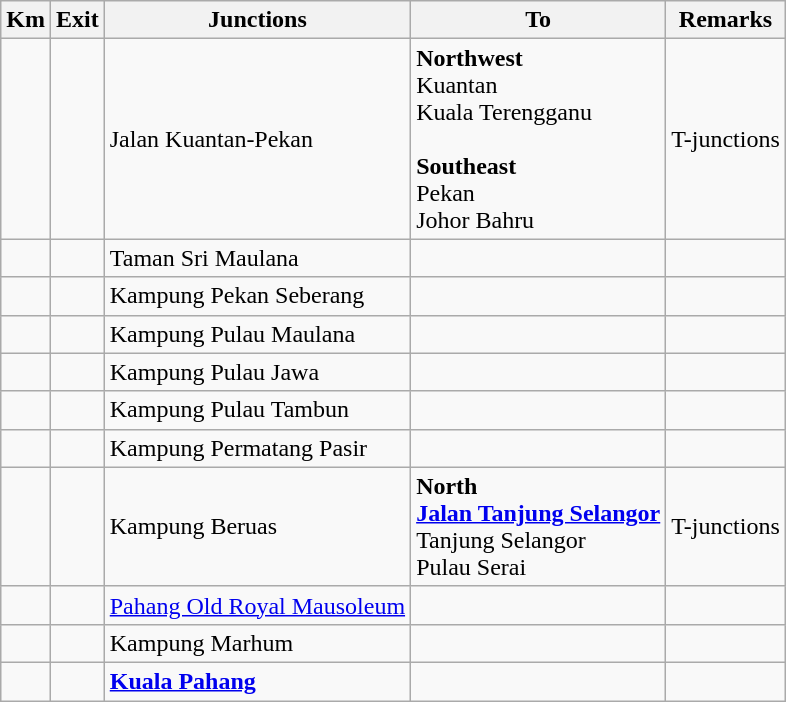<table class="wikitable">
<tr>
<th>Km</th>
<th>Exit</th>
<th>Junctions</th>
<th>To</th>
<th>Remarks</th>
</tr>
<tr>
<td></td>
<td></td>
<td>Jalan Kuantan-Pekan</td>
<td><strong>Northwest</strong><br>  Kuantan<br>  Kuala Terengganu<br><br><strong>Southeast</strong><br>  Pekan<br>  Johor Bahru</td>
<td>T-junctions</td>
</tr>
<tr>
<td></td>
<td></td>
<td>Taman Sri Maulana</td>
<td></td>
<td></td>
</tr>
<tr>
<td></td>
<td></td>
<td>Kampung Pekan Seberang</td>
<td></td>
<td></td>
</tr>
<tr>
<td></td>
<td></td>
<td>Kampung Pulau Maulana</td>
<td></td>
<td></td>
</tr>
<tr>
<td></td>
<td></td>
<td>Kampung Pulau Jawa</td>
<td></td>
<td></td>
</tr>
<tr>
<td></td>
<td></td>
<td>Kampung Pulau Tambun</td>
<td></td>
<td></td>
</tr>
<tr>
<td></td>
<td></td>
<td>Kampung Permatang Pasir</td>
<td></td>
<td></td>
</tr>
<tr>
<td></td>
<td></td>
<td>Kampung Beruas</td>
<td><strong>North</strong><br> <strong><a href='#'>Jalan Tanjung Selangor</a></strong><br>Tanjung Selangor<br>Pulau Serai</td>
<td>T-junctions</td>
</tr>
<tr>
<td></td>
<td></td>
<td><a href='#'>Pahang Old Royal Mausoleum</a></td>
<td></td>
<td></td>
</tr>
<tr>
<td></td>
<td></td>
<td>Kampung Marhum</td>
<td></td>
<td></td>
</tr>
<tr>
<td></td>
<td></td>
<td><strong><a href='#'>Kuala Pahang</a></strong></td>
<td></td>
<td></td>
</tr>
</table>
